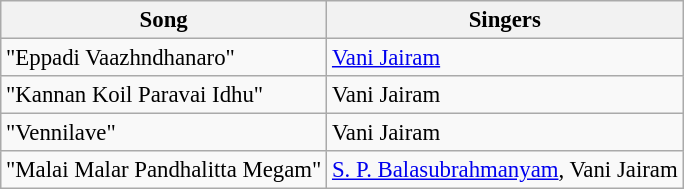<table class="wikitable" style="font-size:95%;">
<tr>
<th>Song</th>
<th>Singers</th>
</tr>
<tr>
<td>"Eppadi Vaazhndhanaro"</td>
<td><a href='#'>Vani Jairam</a></td>
</tr>
<tr>
<td>"Kannan Koil Paravai Idhu"</td>
<td>Vani Jairam</td>
</tr>
<tr>
<td>"Vennilave"</td>
<td>Vani Jairam</td>
</tr>
<tr>
<td>"Malai Malar Pandhalitta Megam"</td>
<td><a href='#'>S. P. Balasubrahmanyam</a>, Vani Jairam</td>
</tr>
</table>
